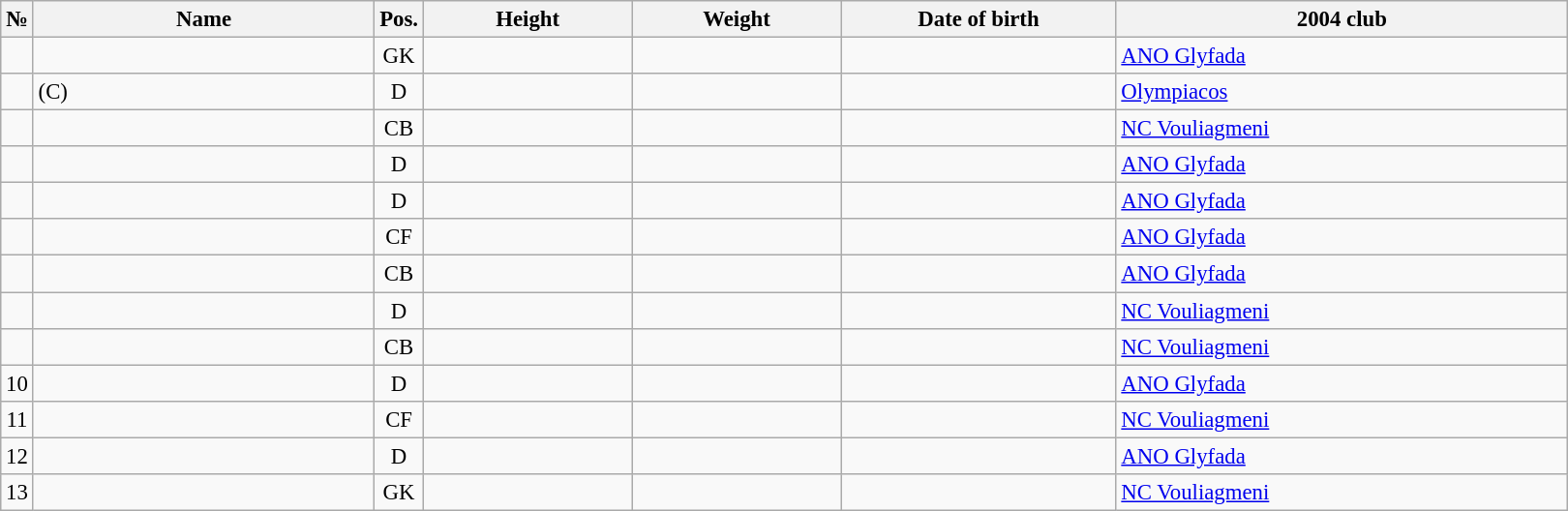<table class="wikitable sortable" style="font-size:95%; text-align:center;">
<tr>
<th>№</th>
<th style="width:15em">Name</th>
<th>Pos.</th>
<th style="width:9em">Height</th>
<th style="width:9em">Weight</th>
<th style="width:12em">Date of birth</th>
<th style="width:20em">2004 club</th>
</tr>
<tr>
<td></td>
<td style="text-align:left;"></td>
<td>GK</td>
<td></td>
<td></td>
<td style="text-align:right;"></td>
<td style="text-align:left;"> <a href='#'>ANO Glyfada</a></td>
</tr>
<tr>
<td></td>
<td style="text-align:left;"> (C)</td>
<td>D</td>
<td></td>
<td></td>
<td style="text-align:right;"></td>
<td style="text-align:left;"> <a href='#'>Olympiacos</a></td>
</tr>
<tr>
<td></td>
<td style="text-align:left;"></td>
<td>CB</td>
<td></td>
<td></td>
<td style="text-align:right;"></td>
<td style="text-align:left;"> <a href='#'>NC Vouliagmeni</a></td>
</tr>
<tr>
<td></td>
<td style="text-align:left;"></td>
<td>D</td>
<td></td>
<td></td>
<td style="text-align:right;"></td>
<td style="text-align:left;"> <a href='#'>ANO Glyfada</a></td>
</tr>
<tr>
<td></td>
<td style="text-align:left;"></td>
<td>D</td>
<td></td>
<td></td>
<td style="text-align:right;"></td>
<td style="text-align:left;"> <a href='#'>ANO Glyfada</a></td>
</tr>
<tr>
<td></td>
<td style="text-align:left;"></td>
<td>CF</td>
<td></td>
<td></td>
<td style="text-align:right;"></td>
<td style="text-align:left;"> <a href='#'>ANO Glyfada</a></td>
</tr>
<tr>
<td></td>
<td style="text-align:left;"></td>
<td>CB</td>
<td></td>
<td></td>
<td style="text-align:right;"></td>
<td style="text-align:left;"> <a href='#'>ANO Glyfada</a></td>
</tr>
<tr>
<td></td>
<td style="text-align:left;"></td>
<td>D</td>
<td></td>
<td></td>
<td style="text-align:right;"></td>
<td style="text-align:left;"> <a href='#'>NC Vouliagmeni</a></td>
</tr>
<tr>
<td></td>
<td style="text-align:left;"></td>
<td>CB</td>
<td></td>
<td></td>
<td style="text-align:right;"></td>
<td style="text-align:left;"> <a href='#'>NC Vouliagmeni</a></td>
</tr>
<tr>
<td>10</td>
<td style="text-align:left;"></td>
<td>D</td>
<td></td>
<td></td>
<td style="text-align:right;"></td>
<td style="text-align:left;"> <a href='#'>ANO Glyfada</a></td>
</tr>
<tr>
<td>11</td>
<td style="text-align:left;"></td>
<td>CF</td>
<td></td>
<td></td>
<td style="text-align:right;"></td>
<td style="text-align:left;"> <a href='#'>NC Vouliagmeni</a></td>
</tr>
<tr>
<td>12</td>
<td style="text-align:left;"></td>
<td>D</td>
<td></td>
<td></td>
<td style="text-align:right;"></td>
<td style="text-align:left;"> <a href='#'>ANO Glyfada</a></td>
</tr>
<tr>
<td>13</td>
<td style="text-align:left;"></td>
<td>GK</td>
<td></td>
<td></td>
<td style="text-align:right;"></td>
<td style="text-align:left;"> <a href='#'>NC Vouliagmeni</a></td>
</tr>
</table>
